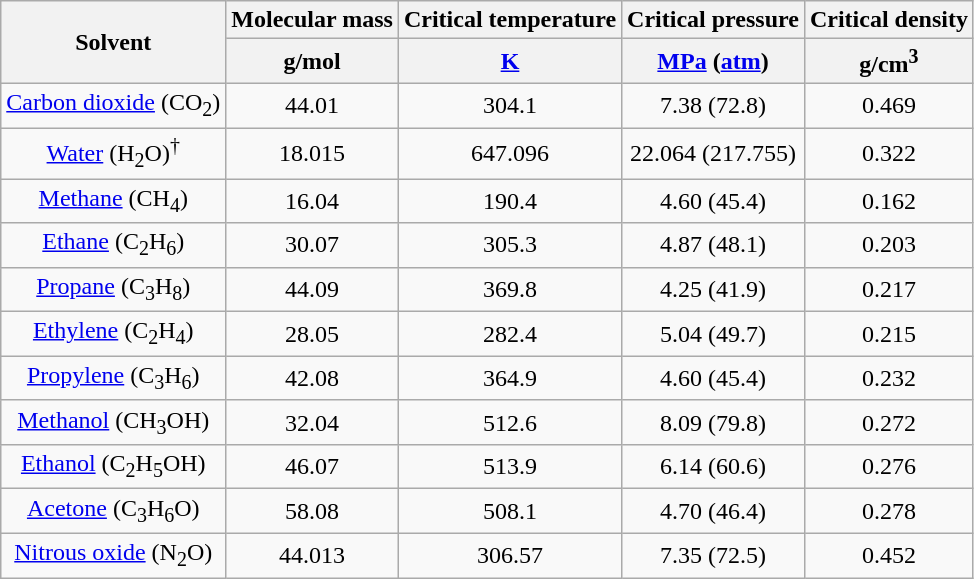<table class="wikitable" style="text-align:center">
<tr>
<th rowspan="2">Solvent</th>
<th>Molecular mass</th>
<th>Critical temperature</th>
<th>Critical pressure</th>
<th>Critical density</th>
</tr>
<tr>
<th>g/mol</th>
<th><a href='#'>K</a></th>
<th><a href='#'>MPa</a> (<a href='#'>atm</a>)</th>
<th>g/cm<sup>3</sup></th>
</tr>
<tr>
<td><a href='#'>Carbon dioxide</a> (CO<sub>2</sub>)</td>
<td>44.01</td>
<td>304.1</td>
<td>7.38 (72.8)</td>
<td>0.469</td>
</tr>
<tr>
<td><a href='#'>Water</a> (H<sub>2</sub>O)<sup>†</sup></td>
<td>18.015</td>
<td>647.096</td>
<td>22.064 (217.755)</td>
<td>0.322</td>
</tr>
<tr>
<td><a href='#'>Methane</a> (CH<sub>4</sub>)</td>
<td>16.04</td>
<td>190.4</td>
<td>4.60 (45.4)</td>
<td>0.162</td>
</tr>
<tr>
<td><a href='#'>Ethane</a> (C<sub>2</sub>H<sub>6</sub>)</td>
<td>30.07</td>
<td>305.3</td>
<td>4.87 (48.1)</td>
<td>0.203</td>
</tr>
<tr>
<td><a href='#'>Propane</a> (C<sub>3</sub>H<sub>8</sub>)</td>
<td>44.09</td>
<td>369.8</td>
<td>4.25 (41.9)</td>
<td>0.217</td>
</tr>
<tr>
<td><a href='#'>Ethylene</a> (C<sub>2</sub>H<sub>4</sub>)</td>
<td>28.05</td>
<td>282.4</td>
<td>5.04 (49.7)</td>
<td>0.215</td>
</tr>
<tr>
<td><a href='#'>Propylene</a> (C<sub>3</sub>H<sub>6</sub>)</td>
<td>42.08</td>
<td>364.9</td>
<td>4.60 (45.4)</td>
<td>0.232</td>
</tr>
<tr>
<td><a href='#'>Methanol</a> (CH<sub>3</sub>OH)</td>
<td>32.04</td>
<td>512.6</td>
<td>8.09 (79.8)</td>
<td>0.272</td>
</tr>
<tr>
<td><a href='#'>Ethanol</a> (C<sub>2</sub>H<sub>5</sub>OH)</td>
<td>46.07</td>
<td>513.9</td>
<td>6.14 (60.6)</td>
<td>0.276</td>
</tr>
<tr>
<td><a href='#'>Acetone</a> (C<sub>3</sub>H<sub>6</sub>O)</td>
<td>58.08</td>
<td>508.1</td>
<td>4.70 (46.4)</td>
<td>0.278</td>
</tr>
<tr>
<td><a href='#'>Nitrous oxide</a> (N<sub>2</sub>O)</td>
<td>44.013</td>
<td>306.57</td>
<td>7.35 (72.5)</td>
<td>0.452</td>
</tr>
</table>
